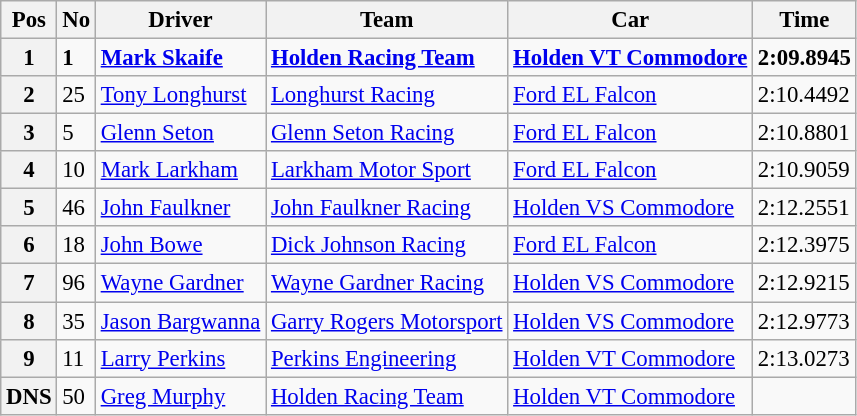<table class="wikitable" style="font-size: 95%;">
<tr>
<th>Pos</th>
<th>No</th>
<th>Driver</th>
<th>Team</th>
<th>Car</th>
<th>Time</th>
</tr>
<tr style="font-weight:bold">
<th>1</th>
<td>1</td>
<td> <a href='#'>Mark Skaife</a></td>
<td><a href='#'>Holden Racing Team</a></td>
<td><a href='#'>Holden VT Commodore</a></td>
<td>2:09.8945</td>
</tr>
<tr>
<th>2</th>
<td>25</td>
<td> <a href='#'>Tony Longhurst</a></td>
<td><a href='#'>Longhurst Racing</a></td>
<td><a href='#'>Ford EL Falcon</a></td>
<td>2:10.4492</td>
</tr>
<tr>
<th>3</th>
<td>5</td>
<td> <a href='#'>Glenn Seton</a></td>
<td><a href='#'>Glenn Seton Racing</a></td>
<td><a href='#'>Ford EL Falcon</a></td>
<td>2:10.8801</td>
</tr>
<tr>
<th>4</th>
<td>10</td>
<td> <a href='#'>Mark Larkham</a></td>
<td><a href='#'>Larkham Motor Sport</a></td>
<td><a href='#'>Ford EL Falcon</a></td>
<td>2:10.9059</td>
</tr>
<tr>
<th>5</th>
<td>46</td>
<td> <a href='#'>John Faulkner</a></td>
<td><a href='#'>John Faulkner Racing</a></td>
<td><a href='#'>Holden VS Commodore</a></td>
<td>2:12.2551</td>
</tr>
<tr>
<th>6</th>
<td>18</td>
<td> <a href='#'>John Bowe</a></td>
<td><a href='#'>Dick Johnson Racing</a></td>
<td><a href='#'>Ford EL Falcon</a></td>
<td>2:12.3975</td>
</tr>
<tr>
<th>7</th>
<td>96</td>
<td> <a href='#'>Wayne Gardner</a></td>
<td><a href='#'>Wayne Gardner Racing</a></td>
<td><a href='#'>Holden VS Commodore</a></td>
<td>2:12.9215</td>
</tr>
<tr>
<th>8</th>
<td>35</td>
<td> <a href='#'>Jason Bargwanna</a></td>
<td><a href='#'>Garry Rogers Motorsport</a></td>
<td><a href='#'>Holden VS Commodore</a></td>
<td>2:12.9773</td>
</tr>
<tr>
<th>9</th>
<td>11</td>
<td> <a href='#'>Larry Perkins</a></td>
<td><a href='#'>Perkins Engineering</a></td>
<td><a href='#'>Holden VT Commodore</a></td>
<td>2:13.0273</td>
</tr>
<tr>
<th>DNS</th>
<td>50</td>
<td> <a href='#'>Greg Murphy</a></td>
<td><a href='#'>Holden Racing Team</a></td>
<td><a href='#'>Holden VT Commodore</a></td>
<td></td>
</tr>
</table>
